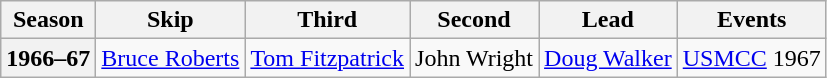<table class="wikitable">
<tr>
<th scope="col">Season</th>
<th scope="col">Skip</th>
<th scope="col">Third</th>
<th scope="col">Second</th>
<th scope="col">Lead</th>
<th scope="col">Events</th>
</tr>
<tr>
<th scope="row">1966–67</th>
<td><a href='#'>Bruce Roberts</a></td>
<td><a href='#'>Tom Fitzpatrick</a></td>
<td>John Wright</td>
<td><a href='#'>Doug Walker</a></td>
<td><a href='#'>USMCC</a> 1967 <br> </td>
</tr>
</table>
